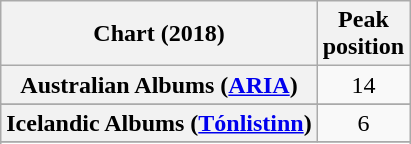<table class="wikitable sortable plainrowheaders" style="text-align:center">
<tr>
<th scope="col">Chart (2018)</th>
<th scope="col">Peak<br> position</th>
</tr>
<tr>
<th scope="row">Australian Albums (<a href='#'>ARIA</a>)</th>
<td>14</td>
</tr>
<tr>
</tr>
<tr>
</tr>
<tr>
</tr>
<tr>
</tr>
<tr>
</tr>
<tr>
</tr>
<tr>
</tr>
<tr>
</tr>
<tr>
</tr>
<tr>
<th scope="row">Icelandic Albums (<a href='#'>Tónlistinn</a>)</th>
<td>6</td>
</tr>
<tr>
</tr>
<tr>
</tr>
<tr>
</tr>
<tr>
</tr>
</table>
